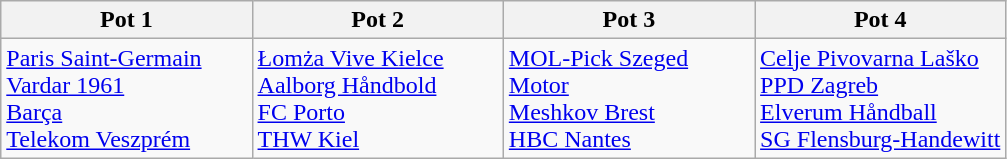<table class="wikitable">
<tr>
<th style="width:25%;">Pot 1</th>
<th style="width:25%;">Pot 2</th>
<th style="width:25%;">Pot 3</th>
<th style="width:25%;">Pot 4</th>
</tr>
<tr>
<td valign="top"> <a href='#'>Paris Saint-Germain</a><br> <a href='#'>Vardar 1961</a><br> <a href='#'>Barça</a><br> <a href='#'>Telekom Veszprém</a></td>
<td valign="top"> <a href='#'>Łomża Vive Kielce</a><br> <a href='#'>Aalborg Håndbold</a><br> <a href='#'>FC Porto</a><br> <a href='#'>THW Kiel</a></td>
<td valign="top"> <a href='#'>MOL-Pick Szeged</a><br> <a href='#'>Motor</a><br> <a href='#'>Meshkov Brest</a><br> <a href='#'>HBC Nantes</a></td>
<td valign="top"> <a href='#'>Celje Pivovarna Laško</a><br> <a href='#'>PPD Zagreb</a><br> <a href='#'>Elverum Håndball</a><br> <a href='#'>SG Flensburg-Handewitt</a></td>
</tr>
</table>
